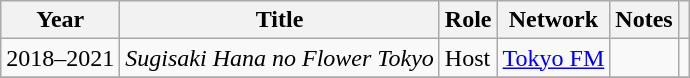<table class="wikitable">
<tr>
<th>Year</th>
<th>Title</th>
<th>Role</th>
<th>Network</th>
<th>Notes</th>
<th class = "unsortable"></th>
</tr>
<tr>
<td>2018–2021</td>
<td><em>Sugisaki Hana no Flower Tokyo</em></td>
<td>Host</td>
<td><a href='#'>Tokyo FM</a></td>
<td></td>
<td></td>
</tr>
<tr>
</tr>
</table>
